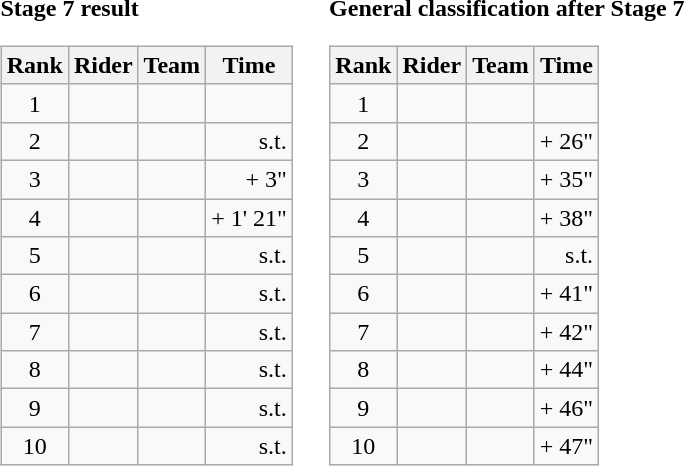<table>
<tr>
<td><strong>Stage 7 result</strong><br><table class="wikitable">
<tr>
<th scope="col">Rank</th>
<th scope="col">Rider</th>
<th scope="col">Team</th>
<th scope="col">Time</th>
</tr>
<tr>
<td style="text-align:center;">1</td>
<td></td>
<td></td>
<td style="text-align:right;"></td>
</tr>
<tr>
<td style="text-align:center;">2</td>
<td></td>
<td></td>
<td style="text-align:right;">s.t.</td>
</tr>
<tr>
<td style="text-align:center;">3</td>
<td></td>
<td></td>
<td style="text-align:right;">+ 3"</td>
</tr>
<tr>
<td style="text-align:center;">4</td>
<td></td>
<td></td>
<td style="text-align:right;">+ 1' 21"</td>
</tr>
<tr>
<td style="text-align:center;">5</td>
<td></td>
<td></td>
<td style="text-align:right;">s.t.</td>
</tr>
<tr>
<td style="text-align:center;">6</td>
<td></td>
<td></td>
<td style="text-align:right;">s.t.</td>
</tr>
<tr>
<td style="text-align:center;">7</td>
<td></td>
<td></td>
<td style="text-align:right;">s.t.</td>
</tr>
<tr>
<td style="text-align:center;">8</td>
<td></td>
<td></td>
<td style="text-align:right;">s.t.</td>
</tr>
<tr>
<td style="text-align:center;">9</td>
<td></td>
<td></td>
<td style="text-align:right;">s.t.</td>
</tr>
<tr>
<td style="text-align:center;">10</td>
<td></td>
<td></td>
<td style="text-align:right;">s.t.</td>
</tr>
</table>
</td>
<td></td>
<td><strong>General classification after Stage 7</strong><br><table class="wikitable">
<tr>
<th scope="col">Rank</th>
<th scope="col">Rider</th>
<th scope="col">Team</th>
<th scope="col">Time</th>
</tr>
<tr>
<td style="text-align:center;">1</td>
<td></td>
<td></td>
<td style="text-align:right;"></td>
</tr>
<tr>
<td style="text-align:center;">2</td>
<td></td>
<td></td>
<td style="text-align:right;">+ 26"</td>
</tr>
<tr>
<td style="text-align:center;">3</td>
<td></td>
<td></td>
<td style="text-align:right;">+ 35"</td>
</tr>
<tr>
<td style="text-align:center;">4</td>
<td></td>
<td></td>
<td style="text-align:right;">+ 38"</td>
</tr>
<tr>
<td style="text-align:center;">5</td>
<td></td>
<td></td>
<td style="text-align:right;">s.t.</td>
</tr>
<tr>
<td style="text-align:center;">6</td>
<td></td>
<td></td>
<td style="text-align:right;">+ 41"</td>
</tr>
<tr>
<td style="text-align:center;">7</td>
<td></td>
<td></td>
<td style="text-align:right;">+ 42"</td>
</tr>
<tr>
<td style="text-align:center;">8</td>
<td></td>
<td></td>
<td style="text-align:right;">+ 44"</td>
</tr>
<tr>
<td style="text-align:center;">9</td>
<td></td>
<td></td>
<td style="text-align:right;">+ 46"</td>
</tr>
<tr>
<td style="text-align:center;">10</td>
<td></td>
<td></td>
<td style="text-align:right;">+ 47"</td>
</tr>
</table>
</td>
</tr>
</table>
